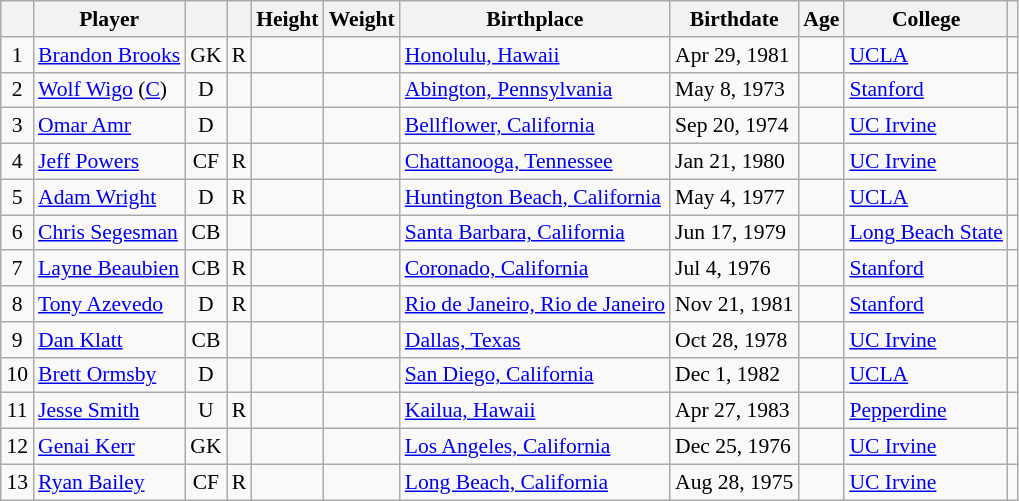<table class="wikitable sortable" style="text-align: left; font-size: 90%; margin-left: 1em;">
<tr>
<th></th>
<th>Player</th>
<th></th>
<th></th>
<th>Height</th>
<th>Weight</th>
<th>Birthplace</th>
<th>Birthdate</th>
<th>Age</th>
<th>College</th>
<th></th>
</tr>
<tr>
<td style="text-align: center;">1</td>
<td data-sort-value="Brooks, Brandon"><a href='#'>Brandon Brooks</a></td>
<td style="text-align: center;">GK</td>
<td style="text-align: center;">R</td>
<td></td>
<td></td>
<td> <a href='#'>Honolulu, Hawaii</a></td>
<td>Apr 29, 1981</td>
<td></td>
<td><a href='#'>UCLA</a></td>
<td></td>
</tr>
<tr>
<td style="text-align: center;">2</td>
<td data-sort-value="Wigo, Wolf"><a href='#'>Wolf Wigo</a> (<a href='#'>C</a>)</td>
<td style="text-align: center;">D</td>
<td style="text-align: center;"></td>
<td></td>
<td></td>
<td> <a href='#'>Abington, Pennsylvania</a></td>
<td>May 8, 1973</td>
<td></td>
<td><a href='#'>Stanford</a></td>
<td></td>
</tr>
<tr>
<td style="text-align: center;">3</td>
<td data-sort-value="Amr, Omar"><a href='#'>Omar Amr</a></td>
<td style="text-align: center;">D</td>
<td style="text-align: center;"></td>
<td></td>
<td></td>
<td> <a href='#'>Bellflower, California</a></td>
<td>Sep 20, 1974</td>
<td></td>
<td><a href='#'>UC Irvine</a></td>
<td></td>
</tr>
<tr>
<td style="text-align: center;">4</td>
<td data-sort-value="Powers, Jeff"><a href='#'>Jeff Powers</a></td>
<td style="text-align: center;">CF</td>
<td style="text-align: center;">R</td>
<td></td>
<td></td>
<td> <a href='#'>Chattanooga, Tennessee</a></td>
<td>Jan 21, 1980</td>
<td></td>
<td><a href='#'>UC Irvine</a></td>
<td></td>
</tr>
<tr>
<td style="text-align: center;">5</td>
<td data-sort-value="Wright, Adam"><a href='#'>Adam Wright</a></td>
<td style="text-align: center;">D</td>
<td style="text-align: center;">R</td>
<td></td>
<td></td>
<td> <a href='#'>Huntington Beach, California</a></td>
<td>May 4, 1977</td>
<td></td>
<td><a href='#'>UCLA</a></td>
<td></td>
</tr>
<tr>
<td style="text-align: center;">6</td>
<td data-sort-value="Segesman, Chris"><a href='#'>Chris Segesman</a></td>
<td style="text-align: center;">CB</td>
<td style="text-align: center;"></td>
<td></td>
<td></td>
<td> <a href='#'>Santa Barbara, California</a></td>
<td>Jun 17, 1979</td>
<td></td>
<td><a href='#'>Long Beach State</a></td>
<td></td>
</tr>
<tr>
<td style="text-align: center;">7</td>
<td data-sort-value="Beaubien, Layne"><a href='#'>Layne Beaubien</a></td>
<td style="text-align: center;">CB</td>
<td style="text-align: center;">R</td>
<td></td>
<td></td>
<td> <a href='#'>Coronado, California</a></td>
<td>Jul 4, 1976</td>
<td></td>
<td><a href='#'>Stanford</a></td>
<td></td>
</tr>
<tr>
<td style="text-align: center;">8</td>
<td data-sort-value="Azevedo, Tony"><a href='#'>Tony Azevedo</a></td>
<td style="text-align: center;">D</td>
<td style="text-align: center;">R</td>
<td></td>
<td></td>
<td> <a href='#'>Rio de Janeiro, Rio de Janeiro</a></td>
<td>Nov 21, 1981</td>
<td></td>
<td><a href='#'>Stanford</a></td>
<td></td>
</tr>
<tr>
<td style="text-align: center;">9</td>
<td data-sort-value="Klatt, Dan"><a href='#'>Dan Klatt</a></td>
<td style="text-align: center;">CB</td>
<td style="text-align: center;"></td>
<td></td>
<td></td>
<td> <a href='#'>Dallas, Texas</a></td>
<td>Oct 28, 1978</td>
<td></td>
<td><a href='#'>UC Irvine</a></td>
<td></td>
</tr>
<tr>
<td style="text-align: center;">10</td>
<td data-sort-value="Ormsby, Brett"><a href='#'>Brett Ormsby</a></td>
<td style="text-align: center;">D</td>
<td style="text-align: center;"></td>
<td></td>
<td></td>
<td> <a href='#'>San Diego, California</a></td>
<td>Dec 1, 1982</td>
<td></td>
<td><a href='#'>UCLA</a></td>
<td></td>
</tr>
<tr>
<td style="text-align: center;">11</td>
<td data-sort-value="Smith, Jesse"><a href='#'>Jesse Smith</a></td>
<td style="text-align: center;">U</td>
<td style="text-align: center;">R</td>
<td></td>
<td></td>
<td> <a href='#'>Kailua, Hawaii</a></td>
<td>Apr 27, 1983</td>
<td></td>
<td><a href='#'>Pepperdine</a></td>
<td></td>
</tr>
<tr>
<td style="text-align: center;">12</td>
<td data-sort-value="Kerr, Genai"><a href='#'>Genai Kerr</a></td>
<td style="text-align: center;">GK</td>
<td style="text-align: center;"></td>
<td></td>
<td></td>
<td> <a href='#'>Los Angeles, California</a></td>
<td>Dec 25, 1976</td>
<td></td>
<td><a href='#'>UC Irvine</a></td>
<td></td>
</tr>
<tr>
<td style="text-align: center;">13</td>
<td data-sort-value="Bailey, Ryan"><a href='#'>Ryan Bailey</a></td>
<td style="text-align: center;">CF</td>
<td style="text-align: center;">R</td>
<td></td>
<td></td>
<td> <a href='#'>Long Beach, California</a></td>
<td>Aug 28, 1975</td>
<td></td>
<td><a href='#'>UC Irvine</a></td>
<td></td>
</tr>
</table>
